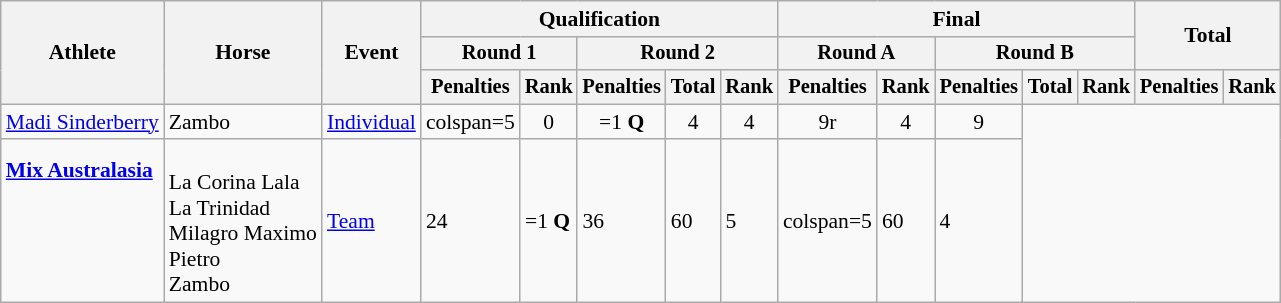<table class="wikitable" style="font-size:90%">
<tr>
<th rowspan="3">Athlete</th>
<th rowspan="3">Horse</th>
<th rowspan="3">Event</th>
<th colspan="5">Qualification</th>
<th colspan="5">Final</th>
<th rowspan=2 colspan="2">Total</th>
</tr>
<tr style="font-size:95%">
<th colspan="2">Round 1</th>
<th colspan="3">Round 2</th>
<th colspan="2">Round A</th>
<th colspan="3">Round B</th>
</tr>
<tr style="font-size:95%">
<th>Penalties</th>
<th>Rank</th>
<th>Penalties</th>
<th>Total</th>
<th>Rank</th>
<th>Penalties</th>
<th>Rank</th>
<th>Penalties</th>
<th>Total</th>
<th>Rank</th>
<th>Penalties</th>
<th>Rank</th>
</tr>
<tr align=center>
<td align=left><a href='#'>Madi Sinderberry</a></td>
<td align=left>Zambo</td>
<td align=left rowspan=1><a href='#'>Individual</a></td>
<td>colspan=5 </td>
<td>0</td>
<td>=1 <strong>Q</strong></td>
<td>4</td>
<td>4</td>
<td>9r</td>
<td>4</td>
<td>9</td>
</tr>
<tr align=left>
<td rowspan=5><strong><a href='#'>Mix Australasia</a></strong><br><br><br><br><br></td>
<td align=left><br>La Corina Lala<br>La Trinidad<br>Milagro Maximo<br>Pietro<br>Zambo</td>
<td align=left><a href='#'>Team</a></td>
<td>24</td>
<td>=1 <strong>Q</strong></td>
<td>36</td>
<td>60</td>
<td>5</td>
<td>colspan=5 </td>
<td>60</td>
<td>4</td>
</tr>
</table>
